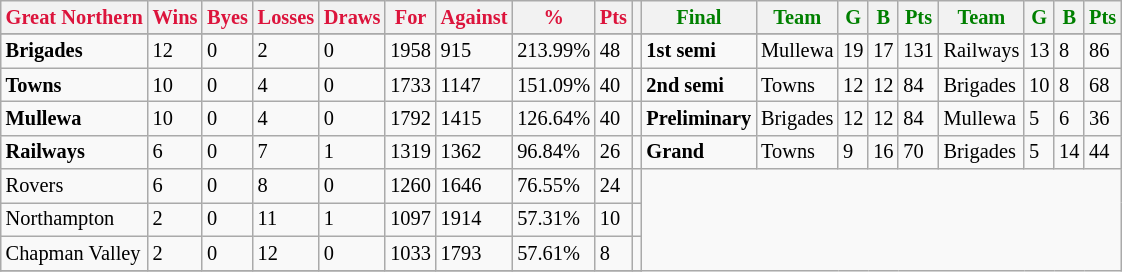<table style="font-size: 85%; text-align: left;" class="wikitable">
<tr>
<th style="color:crimson">Great Northern</th>
<th style="color:crimson">Wins</th>
<th style="color:crimson">Byes</th>
<th style="color:crimson">Losses</th>
<th style="color:crimson">Draws</th>
<th style="color:crimson">For</th>
<th style="color:crimson">Against</th>
<th style="color:crimson">%</th>
<th style="color:crimson">Pts</th>
<th></th>
<th style="color:green">Final</th>
<th style="color:green">Team</th>
<th style="color:green">G</th>
<th style="color:green">B</th>
<th style="color:green">Pts</th>
<th style="color:green">Team</th>
<th style="color:green">G</th>
<th style="color:green">B</th>
<th style="color:green">Pts</th>
</tr>
<tr>
</tr>
<tr>
</tr>
<tr>
<td><strong>	Brigades	</strong></td>
<td>12</td>
<td>0</td>
<td>2</td>
<td>0</td>
<td>1958</td>
<td>915</td>
<td>213.99%</td>
<td>48</td>
<td></td>
<td><strong>1st semi</strong></td>
<td>Mullewa</td>
<td>19</td>
<td>17</td>
<td>131</td>
<td>Railways</td>
<td>13</td>
<td>8</td>
<td>86</td>
</tr>
<tr>
<td><strong>	Towns	</strong></td>
<td>10</td>
<td>0</td>
<td>4</td>
<td>0</td>
<td>1733</td>
<td>1147</td>
<td>151.09%</td>
<td>40</td>
<td></td>
<td><strong>2nd semi</strong></td>
<td>Towns</td>
<td>12</td>
<td>12</td>
<td>84</td>
<td>Brigades</td>
<td>10</td>
<td>8</td>
<td>68</td>
</tr>
<tr>
<td><strong>	Mullewa	</strong></td>
<td>10</td>
<td>0</td>
<td>4</td>
<td>0</td>
<td>1792</td>
<td>1415</td>
<td>126.64%</td>
<td>40</td>
<td></td>
<td><strong>Preliminary</strong></td>
<td>Brigades</td>
<td>12</td>
<td>12</td>
<td>84</td>
<td>Mullewa</td>
<td>5</td>
<td>6</td>
<td>36</td>
</tr>
<tr>
<td><strong>	Railways	</strong></td>
<td>6</td>
<td>0</td>
<td>7</td>
<td>1</td>
<td>1319</td>
<td>1362</td>
<td>96.84%</td>
<td>26</td>
<td></td>
<td><strong>Grand</strong></td>
<td>Towns</td>
<td>9</td>
<td>16</td>
<td>70</td>
<td>Brigades</td>
<td>5</td>
<td>14</td>
<td>44</td>
</tr>
<tr>
<td>Rovers</td>
<td>6</td>
<td>0</td>
<td>8</td>
<td>0</td>
<td>1260</td>
<td>1646</td>
<td>76.55%</td>
<td>24</td>
<td></td>
</tr>
<tr>
<td>Northampton</td>
<td>2</td>
<td>0</td>
<td>11</td>
<td>1</td>
<td>1097</td>
<td>1914</td>
<td>57.31%</td>
<td>10</td>
<td></td>
</tr>
<tr>
<td>Chapman Valley</td>
<td>2</td>
<td>0</td>
<td>12</td>
<td>0</td>
<td>1033</td>
<td>1793</td>
<td>57.61%</td>
<td>8</td>
<td></td>
</tr>
<tr>
</tr>
</table>
